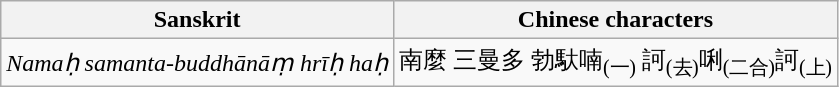<table class="wikitable">
<tr>
<th>Sanskrit</th>
<th>Chinese characters</th>
</tr>
<tr>
<td><em>Namaḥ samanta-buddhānāṃ hrīḥ haḥ</em></td>
<td>南麼 三曼多 勃馱喃<sub>(一)</sub> 訶<sub>(去)</sub>唎<sub>(二合)</sub>訶<sub>(上)</sub></td>
</tr>
</table>
